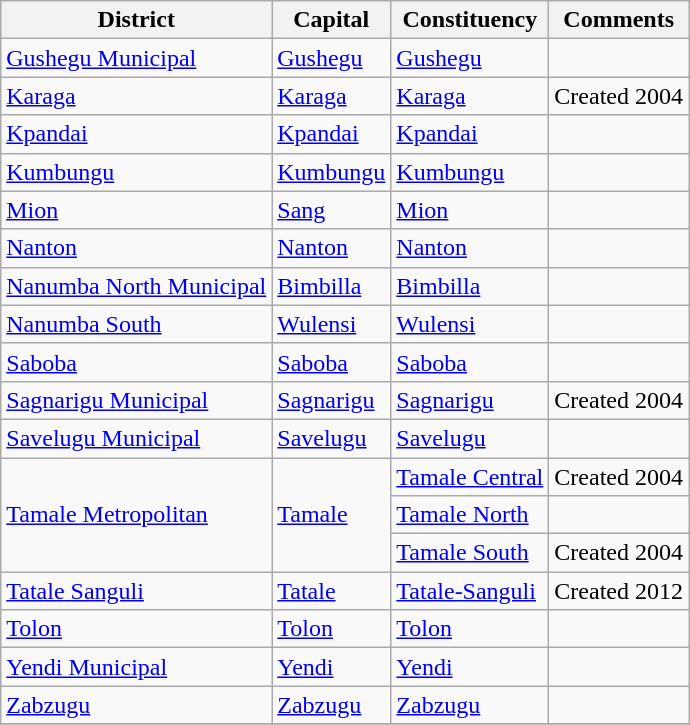<table class="wikitable sortable">
<tr>
<th>District</th>
<th>Capital</th>
<th>Constituency</th>
<th>Comments</th>
</tr>
<tr>
<td><a href='#'>Gushegu Municipal</a></td>
<td><a href='#'>Gushegu</a></td>
<td><a href='#'>Gushegu</a></td>
<td></td>
</tr>
<tr>
<td><a href='#'>Karaga</a></td>
<td><a href='#'>Karaga</a></td>
<td><a href='#'>Karaga</a></td>
<td>Created 2004</td>
</tr>
<tr>
<td><a href='#'>Kpandai</a></td>
<td><a href='#'>Kpandai</a></td>
<td><a href='#'>Kpandai</a></td>
<td></td>
</tr>
<tr>
<td><a href='#'>Kumbungu</a></td>
<td><a href='#'>Kumbungu</a></td>
<td><a href='#'>Kumbungu</a></td>
<td></td>
</tr>
<tr>
<td><a href='#'>Mion</a></td>
<td><a href='#'>Sang</a></td>
<td><a href='#'>Mion</a></td>
<td></td>
</tr>
<tr>
<td><a href='#'>Nanton</a></td>
<td><a href='#'>Nanton</a></td>
<td><a href='#'>Nanton</a></td>
<td></td>
</tr>
<tr>
<td><a href='#'>Nanumba North Municipal</a></td>
<td><a href='#'>Bimbilla</a></td>
<td><a href='#'>Bimbilla</a></td>
<td></td>
</tr>
<tr>
<td><a href='#'>Nanumba South</a></td>
<td><a href='#'>Wulensi</a></td>
<td><a href='#'>Wulensi</a></td>
<td></td>
</tr>
<tr>
<td><a href='#'>Saboba</a></td>
<td><a href='#'>Saboba</a></td>
<td><a href='#'>Saboba</a></td>
<td></td>
</tr>
<tr>
<td><a href='#'>Sagnarigu Municipal</a></td>
<td><a href='#'>Sagnarigu</a></td>
<td><a href='#'>Sagnarigu</a></td>
<td>Created 2004</td>
</tr>
<tr>
<td><a href='#'>Savelugu Municipal</a></td>
<td><a href='#'>Savelugu</a></td>
<td><a href='#'>Savelugu</a></td>
<td></td>
</tr>
<tr>
<td rowspan=3><a href='#'>Tamale Metropolitan</a></td>
<td rowspan=3><a href='#'>Tamale</a></td>
<td><a href='#'>Tamale Central</a></td>
<td>Created 2004</td>
</tr>
<tr>
<td><a href='#'>Tamale North</a></td>
<td></td>
</tr>
<tr>
<td><a href='#'>Tamale South</a></td>
<td>Created 2004</td>
</tr>
<tr>
<td><a href='#'>Tatale Sanguli</a></td>
<td><a href='#'>Tatale</a></td>
<td><a href='#'>Tatale-Sanguli</a></td>
<td>Created 2012</td>
</tr>
<tr>
<td><a href='#'>Tolon</a></td>
<td><a href='#'>Tolon</a></td>
<td><a href='#'>Tolon</a></td>
<td></td>
</tr>
<tr>
<td><a href='#'>Yendi Municipal</a></td>
<td><a href='#'>Yendi</a></td>
<td><a href='#'>Yendi</a></td>
<td></td>
</tr>
<tr>
<td><a href='#'>Zabzugu</a></td>
<td><a href='#'>Zabzugu</a></td>
<td><a href='#'>Zabzugu</a></td>
<td></td>
</tr>
<tr>
</tr>
</table>
